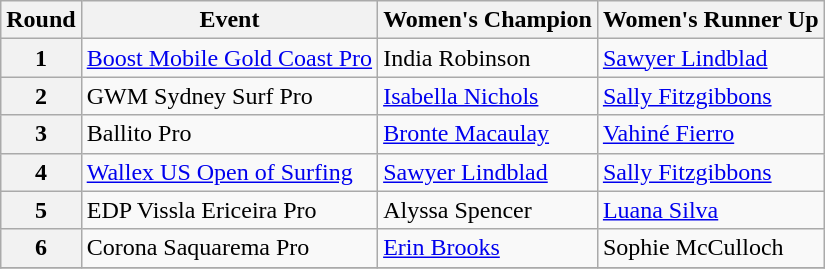<table class="wikitable">
<tr>
<th>Round</th>
<th>Event</th>
<th>Women's Champion</th>
<th>Women's Runner Up</th>
</tr>
<tr>
<th>1</th>
<td> <a href='#'>Boost Mobile Gold Coast Pro</a></td>
<td> India Robinson</td>
<td> <a href='#'>Sawyer Lindblad</a></td>
</tr>
<tr>
<th>2</th>
<td> GWM Sydney Surf Pro</td>
<td> <a href='#'>Isabella Nichols</a></td>
<td> <a href='#'>Sally Fitzgibbons</a></td>
</tr>
<tr>
<th>3</th>
<td> Ballito Pro</td>
<td> <a href='#'>Bronte Macaulay</a></td>
<td> <a href='#'>Vahiné Fierro</a></td>
</tr>
<tr>
<th>4</th>
<td> <a href='#'>Wallex US Open of Surfing</a></td>
<td> <a href='#'>Sawyer Lindblad</a></td>
<td> <a href='#'>Sally Fitzgibbons</a></td>
</tr>
<tr>
<th>5</th>
<td> EDP Vissla Ericeira Pro</td>
<td> Alyssa Spencer</td>
<td> <a href='#'>Luana Silva</a></td>
</tr>
<tr>
<th>6</th>
<td> Corona Saquarema Pro</td>
<td> <a href='#'>Erin Brooks</a></td>
<td> Sophie McCulloch</td>
</tr>
<tr>
</tr>
</table>
